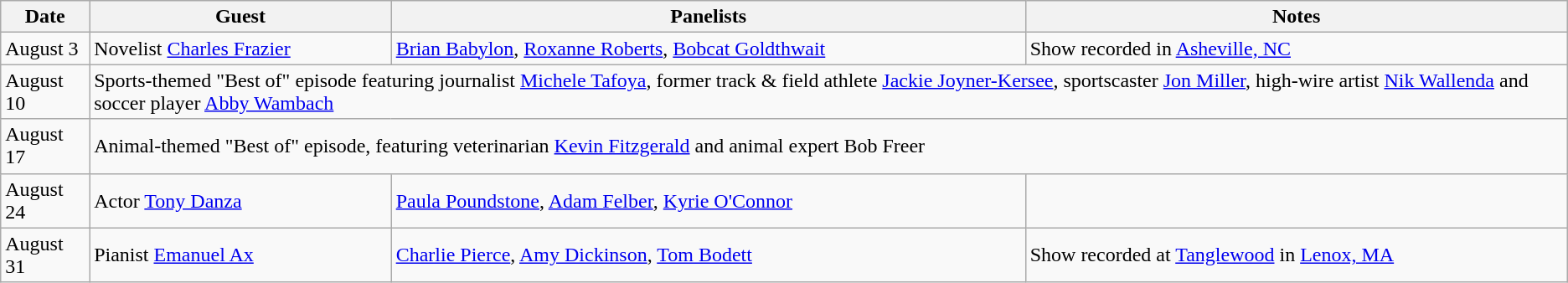<table class="wikitable">
<tr>
<th>Date</th>
<th>Guest</th>
<th>Panelists</th>
<th>Notes</th>
</tr>
<tr>
<td>August 3</td>
<td>Novelist <a href='#'>Charles Frazier</a></td>
<td><a href='#'>Brian Babylon</a>, <a href='#'>Roxanne Roberts</a>, <a href='#'>Bobcat Goldthwait</a></td>
<td>Show recorded in <a href='#'>Asheville, NC</a></td>
</tr>
<tr>
<td>August 10</td>
<td colspan="3">Sports-themed "Best of" episode featuring journalist <a href='#'>Michele Tafoya</a>, former track & field athlete <a href='#'>Jackie Joyner-Kersee</a>, sportscaster <a href='#'>Jon Miller</a>, high-wire artist <a href='#'>Nik Wallenda</a> and soccer player <a href='#'>Abby Wambach</a></td>
</tr>
<tr>
<td>August 17</td>
<td colspan="3">Animal-themed "Best of" episode, featuring veterinarian <a href='#'>Kevin Fitzgerald</a> and animal expert Bob Freer</td>
</tr>
<tr>
<td>August 24</td>
<td>Actor <a href='#'>Tony Danza</a></td>
<td><a href='#'>Paula Poundstone</a>, <a href='#'>Adam Felber</a>, <a href='#'>Kyrie O'Connor</a></td>
<td></td>
</tr>
<tr>
<td>August 31</td>
<td>Pianist <a href='#'>Emanuel Ax</a></td>
<td><a href='#'>Charlie Pierce</a>, <a href='#'>Amy Dickinson</a>, <a href='#'>Tom Bodett</a></td>
<td>Show recorded at <a href='#'>Tanglewood</a> in <a href='#'>Lenox, MA</a></td>
</tr>
</table>
